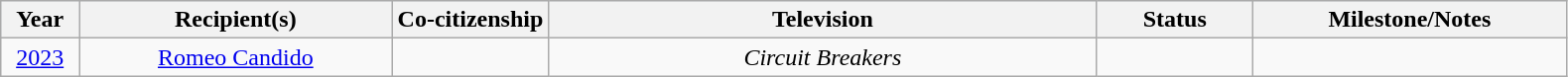<table class="wikitable" style="text-align: center">
<tr style="background:#ebf5ff;">
<th width="5%">Year</th>
<th width="20%">Recipient(s)</th>
<th width="10%">Co-citizenship</th>
<th width="35%">Television</th>
<th width="10%">Status</th>
<th width="20%">Milestone/Notes</th>
</tr>
<tr>
<td><a href='#'>2023</a></td>
<td><a href='#'>Romeo Candido</a></td>
<td></td>
<td><em>Circuit Breakers</em></td>
<td></td>
<td></td>
</tr>
</table>
